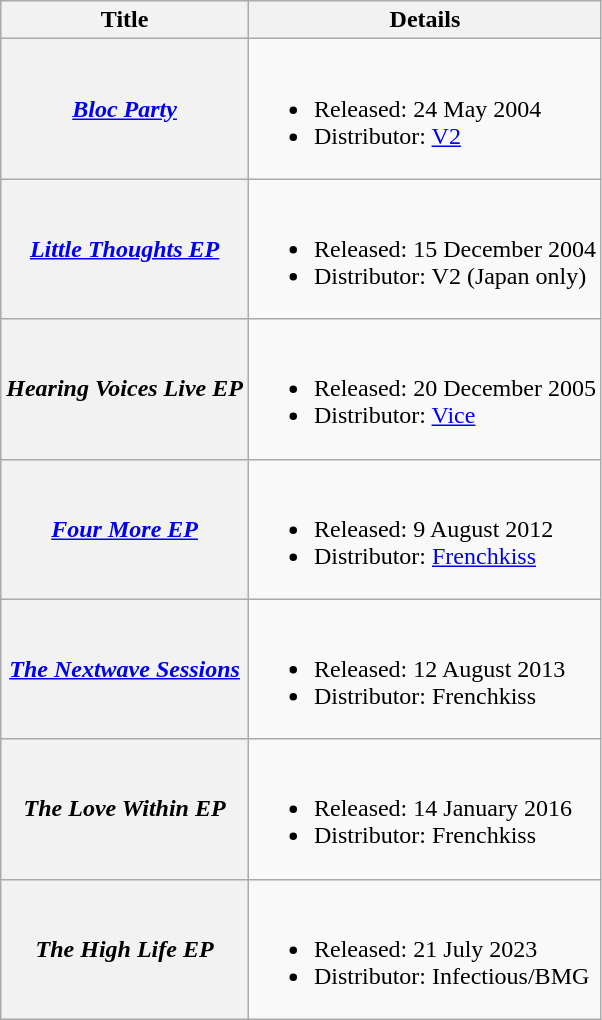<table class="wikitable plainrowheaders">
<tr>
<th scope="col">Title</th>
<th scope="col">Details</th>
</tr>
<tr>
<th scope="row"><em><a href='#'>Bloc Party</a></em></th>
<td><br><ul><li>Released: 24 May 2004</li><li>Distributor: <a href='#'>V2</a></li></ul></td>
</tr>
<tr>
<th scope="row"><em><a href='#'>Little Thoughts EP</a></em></th>
<td><br><ul><li>Released: 15 December 2004</li><li>Distributor: V2 (Japan only)</li></ul></td>
</tr>
<tr>
<th scope="row"><em>Hearing Voices Live EP</em></th>
<td><br><ul><li>Released: 20 December 2005</li><li>Distributor: <a href='#'>Vice</a></li></ul></td>
</tr>
<tr>
<th scope="row"><em><a href='#'>Four More EP</a></em></th>
<td><br><ul><li>Released: 9 August 2012</li><li>Distributor: <a href='#'>Frenchkiss</a></li></ul></td>
</tr>
<tr>
<th scope="row"><em><a href='#'>The Nextwave Sessions</a></em></th>
<td><br><ul><li>Released: 12 August 2013</li><li>Distributor: Frenchkiss</li></ul></td>
</tr>
<tr>
<th scope="row"><em>The Love Within EP</em></th>
<td><br><ul><li>Released: 14 January 2016</li><li>Distributor: Frenchkiss</li></ul></td>
</tr>
<tr>
<th scope="row"><em>The High Life EP</em></th>
<td><br><ul><li>Released: 21 July 2023</li><li>Distributor: Infectious/BMG</li></ul></td>
</tr>
</table>
